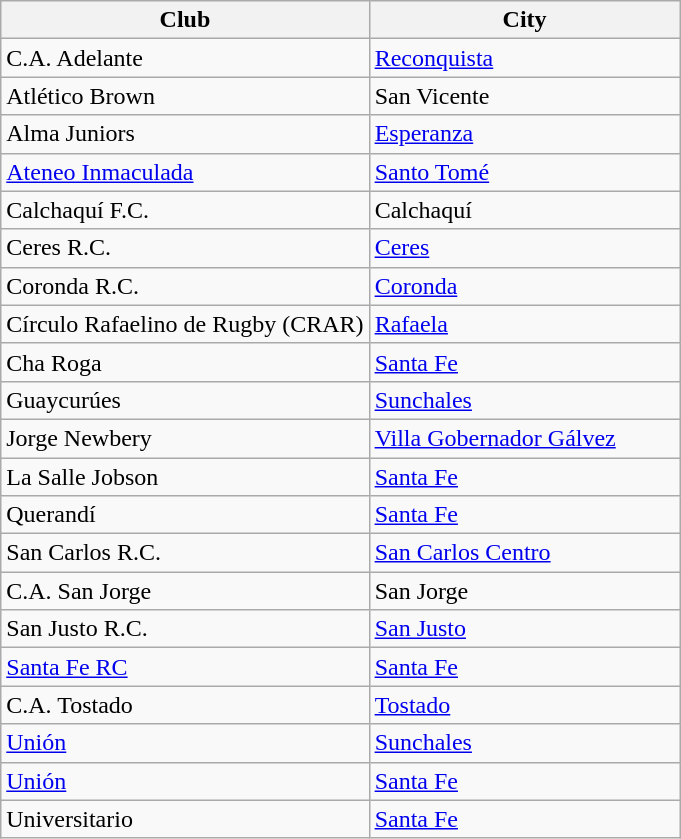<table class="wikitable sortable" width=>
<tr>
<th width=>Club</th>
<th width=200px>City</th>
</tr>
<tr>
<td>C.A. Adelante</td>
<td><a href='#'>Reconquista</a></td>
</tr>
<tr>
<td>Atlético Brown</td>
<td>San Vicente</td>
</tr>
<tr>
<td>Alma Juniors</td>
<td><a href='#'>Esperanza</a></td>
</tr>
<tr>
<td><a href='#'>Ateneo Inmaculada</a></td>
<td><a href='#'>Santo Tomé</a></td>
</tr>
<tr>
<td>Calchaquí F.C.</td>
<td>Calchaquí</td>
</tr>
<tr>
<td>Ceres R.C.</td>
<td><a href='#'>Ceres</a></td>
</tr>
<tr>
<td>Coronda R.C.</td>
<td><a href='#'>Coronda</a></td>
</tr>
<tr>
<td>Círculo Rafaelino de Rugby (CRAR)</td>
<td><a href='#'>Rafaela</a></td>
</tr>
<tr>
<td>Cha Roga</td>
<td><a href='#'>Santa Fe</a></td>
</tr>
<tr>
<td>Guaycurúes</td>
<td><a href='#'>Sunchales</a></td>
</tr>
<tr>
<td>Jorge Newbery</td>
<td><a href='#'>Villa Gobernador Gálvez</a></td>
</tr>
<tr>
<td>La Salle Jobson</td>
<td><a href='#'>Santa Fe</a></td>
</tr>
<tr>
<td>Querandí</td>
<td><a href='#'>Santa Fe</a></td>
</tr>
<tr>
<td>San Carlos R.C.</td>
<td><a href='#'>San Carlos Centro</a></td>
</tr>
<tr>
<td>C.A. San Jorge</td>
<td>San Jorge</td>
</tr>
<tr>
<td>San Justo R.C.</td>
<td><a href='#'>San Justo</a></td>
</tr>
<tr>
<td><a href='#'>Santa Fe RC</a></td>
<td><a href='#'>Santa Fe</a></td>
</tr>
<tr>
<td>C.A. Tostado</td>
<td><a href='#'>Tostado</a></td>
</tr>
<tr>
<td><a href='#'>Unión</a></td>
<td><a href='#'>Sunchales</a></td>
</tr>
<tr>
<td><a href='#'>Unión</a></td>
<td><a href='#'>Santa Fe</a></td>
</tr>
<tr>
<td>Universitario</td>
<td><a href='#'>Santa Fe</a></td>
</tr>
</table>
